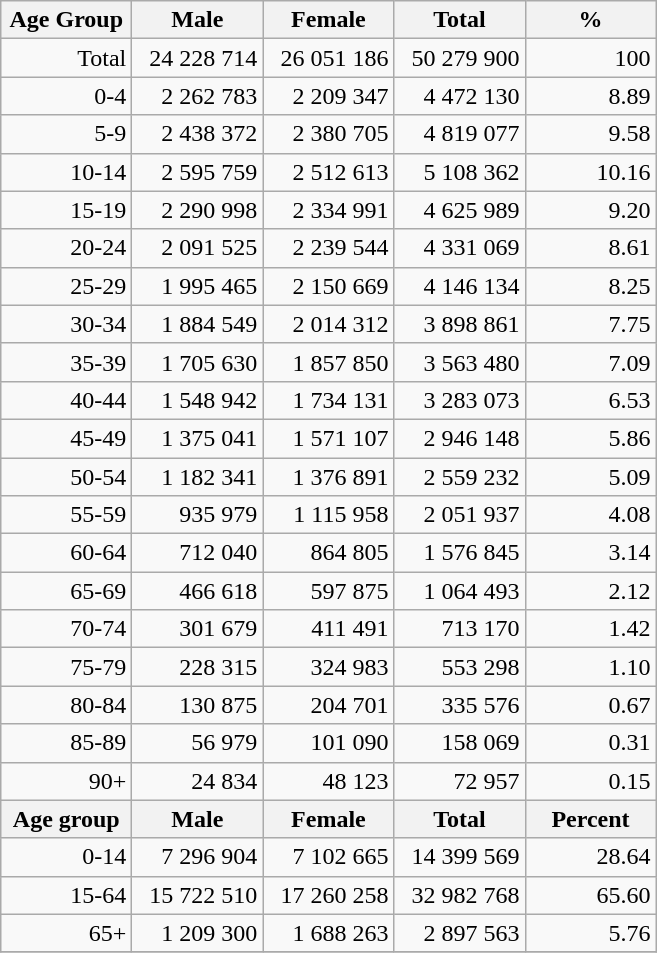<table class="wikitable">
<tr>
<th width="80pt">Age Group</th>
<th width="80pt">Male</th>
<th width="80pt">Female</th>
<th width="80pt">Total</th>
<th width="80pt">%</th>
</tr>
<tr>
<td align="right">Total</td>
<td align="right">24 228 714</td>
<td align="right">26 051 186</td>
<td align="right">50 279 900</td>
<td align="right">100</td>
</tr>
<tr>
<td align="right">0-4</td>
<td align="right">2 262 783</td>
<td align="right">2 209 347</td>
<td align="right">4 472 130</td>
<td align="right">8.89</td>
</tr>
<tr>
<td align="right">5-9</td>
<td align="right">2 438 372</td>
<td align="right">2 380 705</td>
<td align="right">4 819 077</td>
<td align="right">9.58</td>
</tr>
<tr>
<td align="right">10-14</td>
<td align="right">2 595 759</td>
<td align="right">2 512 613</td>
<td align="right">5 108 362</td>
<td align="right">10.16</td>
</tr>
<tr>
<td align="right">15-19</td>
<td align="right">2 290 998</td>
<td align="right">2 334 991</td>
<td align="right">4 625 989</td>
<td align="right">9.20</td>
</tr>
<tr>
<td align="right">20-24</td>
<td align="right">2 091 525</td>
<td align="right">2 239 544</td>
<td align="right">4 331 069</td>
<td align="right">8.61</td>
</tr>
<tr>
<td align="right">25-29</td>
<td align="right">1 995 465</td>
<td align="right">2 150 669</td>
<td align="right">4 146 134</td>
<td align="right">8.25</td>
</tr>
<tr>
<td align="right">30-34</td>
<td align="right">1 884 549</td>
<td align="right">2 014 312</td>
<td align="right">3 898 861</td>
<td align="right">7.75</td>
</tr>
<tr>
<td align="right">35-39</td>
<td align="right">1 705 630</td>
<td align="right">1 857 850</td>
<td align="right">3 563 480</td>
<td align="right">7.09</td>
</tr>
<tr>
<td align="right">40-44</td>
<td align="right">1 548 942</td>
<td align="right">1 734 131</td>
<td align="right">3 283 073</td>
<td align="right">6.53</td>
</tr>
<tr>
<td align="right">45-49</td>
<td align="right">1 375 041</td>
<td align="right">1 571 107</td>
<td align="right">2 946 148</td>
<td align="right">5.86</td>
</tr>
<tr>
<td align="right">50-54</td>
<td align="right">1 182 341</td>
<td align="right">1 376 891</td>
<td align="right">2 559 232</td>
<td align="right">5.09</td>
</tr>
<tr>
<td align="right">55-59</td>
<td align="right">935 979</td>
<td align="right">1 115 958</td>
<td align="right">2 051 937</td>
<td align="right">4.08</td>
</tr>
<tr>
<td align="right">60-64</td>
<td align="right">712 040</td>
<td align="right">864 805</td>
<td align="right">1 576 845</td>
<td align="right">3.14</td>
</tr>
<tr>
<td align="right">65-69</td>
<td align="right">466 618</td>
<td align="right">597 875</td>
<td align="right">1 064 493</td>
<td align="right">2.12</td>
</tr>
<tr>
<td align="right">70-74</td>
<td align="right">301 679</td>
<td align="right">411 491</td>
<td align="right">713 170</td>
<td align="right">1.42</td>
</tr>
<tr>
<td align="right">75-79</td>
<td align="right">228 315</td>
<td align="right">324 983</td>
<td align="right">553 298</td>
<td align="right">1.10</td>
</tr>
<tr>
<td align="right">80-84</td>
<td align="right">130 875</td>
<td align="right">204 701</td>
<td align="right">335 576</td>
<td align="right">0.67</td>
</tr>
<tr>
<td align="right">85-89</td>
<td align="right">56 979</td>
<td align="right">101 090</td>
<td align="right">158 069</td>
<td align="right">0.31</td>
</tr>
<tr>
<td align="right">90+</td>
<td align="right">24 834</td>
<td align="right">48 123</td>
<td align="right">72 957</td>
<td align="right">0.15</td>
</tr>
<tr>
<th width="50">Age group</th>
<th width="80pt">Male</th>
<th width="80">Female</th>
<th width="80">Total</th>
<th width="50">Percent</th>
</tr>
<tr>
<td align="right">0-14</td>
<td align="right">7 296 904</td>
<td align="right">7 102 665</td>
<td align="right">14 399 569</td>
<td align="right">28.64</td>
</tr>
<tr>
<td align="right">15-64</td>
<td align="right">15 722 510</td>
<td align="right">17 260 258</td>
<td align="right">32 982 768</td>
<td align="right">65.60</td>
</tr>
<tr>
<td align="right">65+</td>
<td align="right">1 209 300</td>
<td align="right">1 688 263</td>
<td align="right">2 897 563</td>
<td align="right">5.76</td>
</tr>
<tr>
</tr>
</table>
